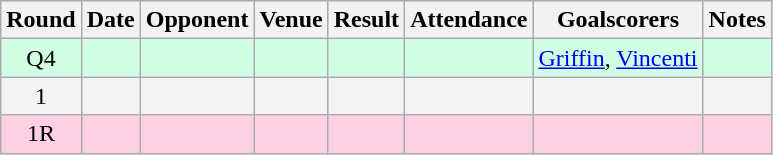<table class="wikitable">
<tr>
<th>Round</th>
<th>Date</th>
<th>Opponent</th>
<th>Venue</th>
<th>Result</th>
<th>Attendance</th>
<th>Goalscorers</th>
<th>Notes</th>
</tr>
<tr style="background: #d0ffe3;">
<td align="center">Q4</td>
<td></td>
<td></td>
<td></td>
<td></td>
<td></td>
<td><a href='#'>Griffin</a>, <a href='#'>Vincenti</a></td>
<td></td>
</tr>
<tr style="background: #f3f3f3;">
<td align="center">1</td>
<td></td>
<td></td>
<td></td>
<td></td>
<td></td>
<td></td>
<td></td>
</tr>
<tr style="background: #ffd0e3;">
<td align="center">1R</td>
<td></td>
<td></td>
<td></td>
<td></td>
<td></td>
<td></td>
<td></td>
</tr>
</table>
